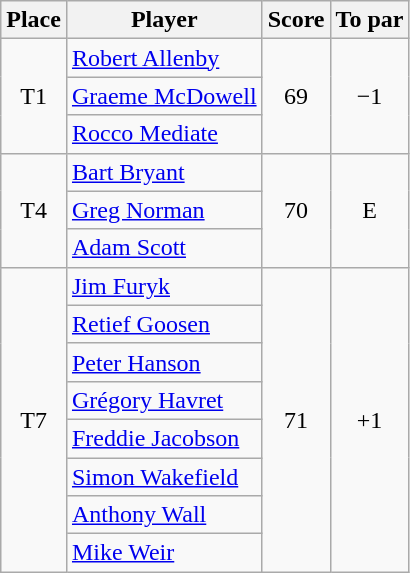<table class="wikitable">
<tr>
<th>Place</th>
<th>Player</th>
<th>Score</th>
<th>To par</th>
</tr>
<tr>
<td rowspan="3" align=center>T1</td>
<td> <a href='#'>Robert Allenby</a></td>
<td rowspan="3" align=center>69</td>
<td rowspan="3" align=center>−1</td>
</tr>
<tr>
<td> <a href='#'>Graeme McDowell</a></td>
</tr>
<tr>
<td> <a href='#'>Rocco Mediate</a></td>
</tr>
<tr>
<td rowspan="3" align=center>T4</td>
<td> <a href='#'>Bart Bryant</a></td>
<td rowspan="3" align=center>70</td>
<td rowspan="3" align=center>E</td>
</tr>
<tr>
<td> <a href='#'>Greg Norman</a></td>
</tr>
<tr>
<td> <a href='#'>Adam Scott</a></td>
</tr>
<tr>
<td rowspan="8" align=center>T7</td>
<td> <a href='#'>Jim Furyk</a></td>
<td rowspan="8" align=center>71</td>
<td rowspan="8" align=center>+1</td>
</tr>
<tr>
<td> <a href='#'>Retief Goosen</a></td>
</tr>
<tr>
<td> <a href='#'>Peter Hanson</a></td>
</tr>
<tr>
<td> <a href='#'>Grégory Havret</a></td>
</tr>
<tr>
<td> <a href='#'>Freddie Jacobson</a></td>
</tr>
<tr>
<td> <a href='#'>Simon Wakefield</a></td>
</tr>
<tr>
<td> <a href='#'>Anthony Wall</a></td>
</tr>
<tr>
<td> <a href='#'>Mike Weir</a></td>
</tr>
</table>
